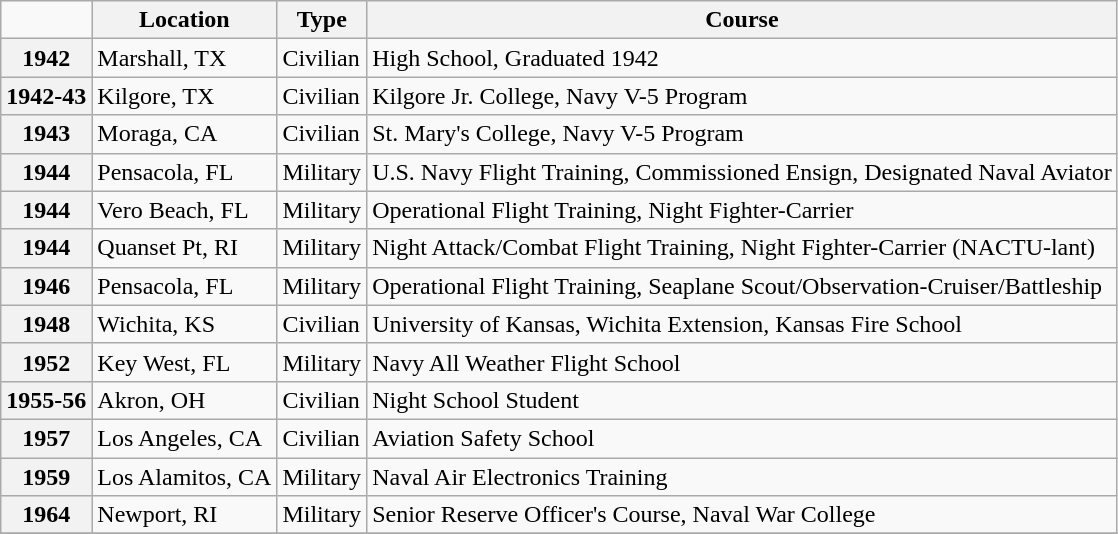<table class="wikitable mw-collapsible mw-collapsed">
<tr>
<td></td>
<th scope="col">Location</th>
<th scope="col">Type</th>
<th scope="col">Course</th>
</tr>
<tr>
<th scope="row">1942</th>
<td>Marshall, TX</td>
<td>Civilian</td>
<td>High School, Graduated 1942</td>
</tr>
<tr>
<th scope="row">1942-43</th>
<td>Kilgore, TX</td>
<td>Civilian</td>
<td>Kilgore Jr. College, Navy V-5 Program</td>
</tr>
<tr>
<th scope="row">1943</th>
<td>Moraga, CA</td>
<td>Civilian</td>
<td>St. Mary's College, Navy V-5 Program</td>
</tr>
<tr>
<th scope="row">1944</th>
<td>Pensacola, FL</td>
<td>Military</td>
<td>U.S. Navy Flight Training, Commissioned Ensign, Designated Naval Aviator</td>
</tr>
<tr>
<th scope="row">1944</th>
<td>Vero Beach, FL</td>
<td>Military</td>
<td>Operational Flight Training, Night Fighter-Carrier</td>
</tr>
<tr>
<th scope="row">1944</th>
<td>Quanset Pt, RI</td>
<td>Military</td>
<td>Night Attack/Combat Flight Training, Night Fighter-Carrier (NACTU-lant)</td>
</tr>
<tr>
<th scope="row">1946</th>
<td>Pensacola, FL</td>
<td>Military</td>
<td>Operational Flight Training, Seaplane Scout/Observation-Cruiser/Battleship</td>
</tr>
<tr>
<th scope="row">1948</th>
<td>Wichita, KS</td>
<td>Civilian</td>
<td>University of Kansas, Wichita Extension, Kansas Fire School</td>
</tr>
<tr>
<th scope="row">1952</th>
<td>Key West, FL</td>
<td>Military</td>
<td>Navy All Weather Flight School</td>
</tr>
<tr>
<th scope="row">1955-56</th>
<td>Akron, OH</td>
<td>Civilian</td>
<td>Night School Student</td>
</tr>
<tr>
<th scope="row">1957</th>
<td>Los Angeles, CA</td>
<td>Civilian</td>
<td>Aviation Safety School</td>
</tr>
<tr>
<th scope="row">1959</th>
<td>Los Alamitos, CA</td>
<td>Military</td>
<td>Naval Air Electronics Training</td>
</tr>
<tr>
<th scope="row">1964</th>
<td>Newport, RI</td>
<td>Military</td>
<td>Senior Reserve Officer's Course, Naval War College</td>
</tr>
<tr>
</tr>
</table>
